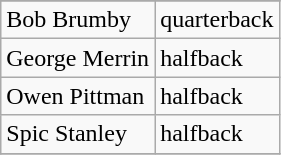<table class="wikitable">
<tr>
</tr>
<tr>
<td>Bob Brumby</td>
<td>quarterback</td>
</tr>
<tr>
<td>George Merrin</td>
<td>halfback</td>
</tr>
<tr>
<td>Owen Pittman</td>
<td>halfback</td>
</tr>
<tr>
<td>Spic Stanley</td>
<td>halfback</td>
</tr>
<tr>
</tr>
</table>
